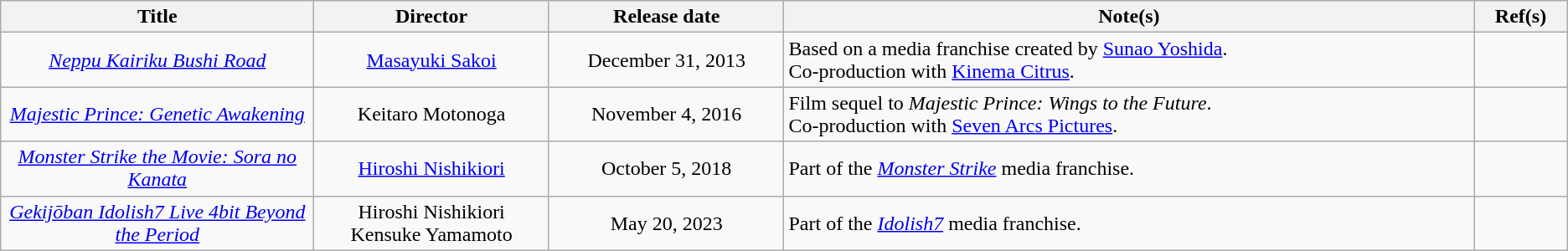<table class="wikitable" style="text-align:center; margin=auto;">
<tr>
<th scope="col" width=20%>Title</th>
<th scope="col" width=15%>Director</th>
<th scope="col" width=15%>Release date</th>
<th scope="col" class="unsortable">Note(s)</th>
<th scope="col" class="unsortable">Ref(s)</th>
</tr>
<tr>
<td><em><a href='#'>Neppu Kairiku Bushi Road</a></em></td>
<td><a href='#'>Masayuki Sakoi</a></td>
<td>December 31, 2013</td>
<td style="text-align:left;">Based on a media franchise created by <a href='#'>Sunao Yoshida</a>.<br>Co-production with <a href='#'>Kinema Citrus</a>.</td>
<td></td>
</tr>
<tr>
<td><em><a href='#'>Majestic Prince: Genetic Awakening</a></em></td>
<td>Keitaro Motonoga</td>
<td>November 4, 2016</td>
<td style="text-align:left;">Film sequel to <em>Majestic Prince: Wings to the Future</em>.<br>Co-production with <a href='#'>Seven Arcs Pictures</a>.</td>
<td></td>
</tr>
<tr>
<td><em><a href='#'>Monster Strike the Movie: Sora no Kanata</a></em></td>
<td><a href='#'>Hiroshi Nishikiori</a></td>
<td>October 5, 2018</td>
<td style="text-align:left;">Part of the <em><a href='#'>Monster Strike</a></em> media franchise.</td>
<td></td>
</tr>
<tr>
<td><em><a href='#'>Gekijōban Idolish7 Live 4bit Beyond the Period</a></em></td>
<td>Hiroshi Nishikiori<br>Kensuke Yamamoto</td>
<td>May 20, 2023</td>
<td style="text-align:left;">Part of the <em><a href='#'>Idolish7</a></em> media franchise.</td>
<td></td>
</tr>
</table>
